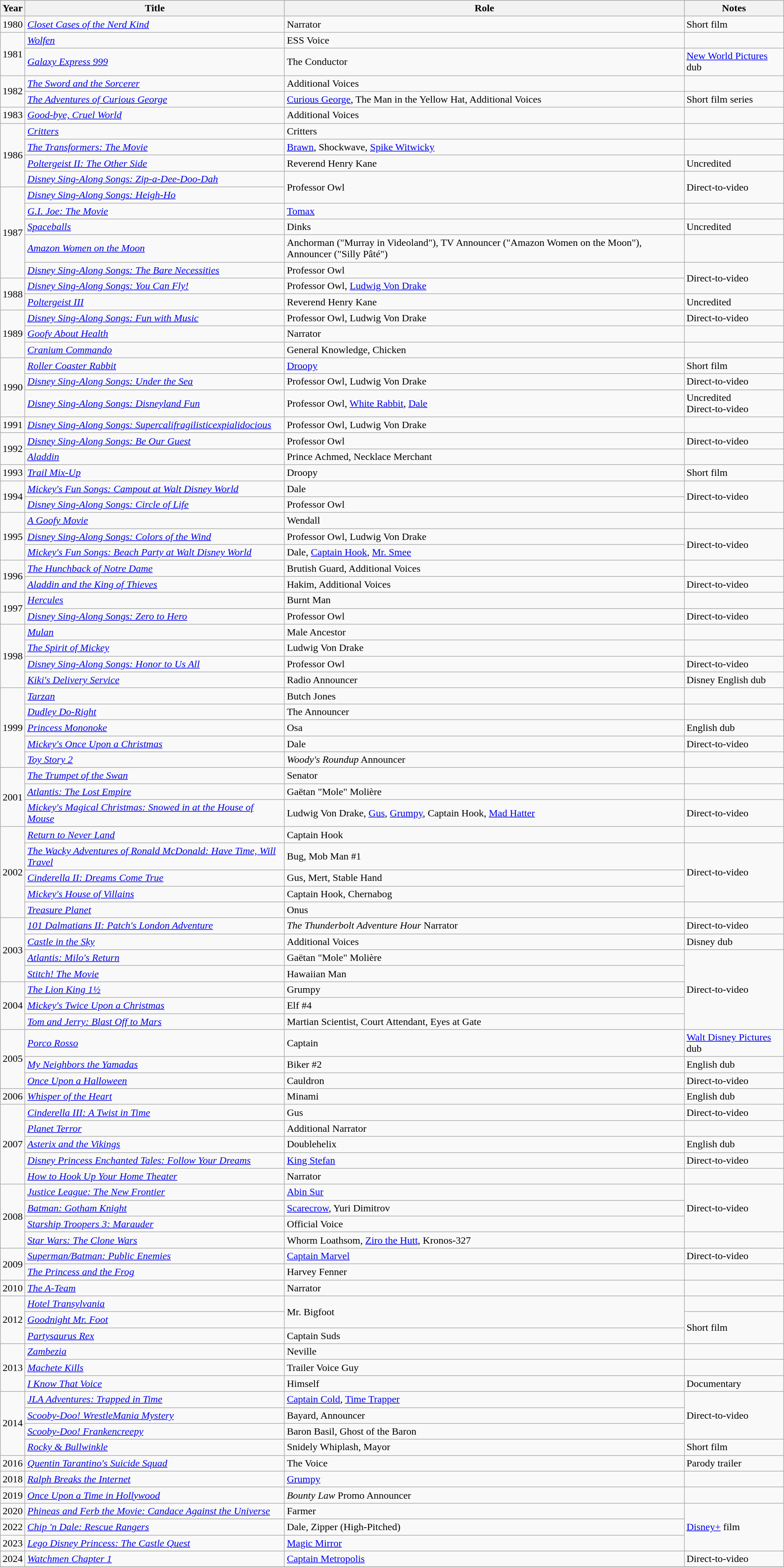<table class="wikitable sortable">
<tr style="background:#b0c4de; text-align:center;">
<th>Year</th>
<th>Title</th>
<th>Role</th>
<th class= "unsortable">Notes</th>
</tr>
<tr>
<td>1980</td>
<td><em><a href='#'>Closet Cases of the Nerd Kind</a></em></td>
<td>Narrator</td>
<td>Short film</td>
</tr>
<tr>
<td rowspan="2">1981</td>
<td><em><a href='#'>Wolfen</a></em></td>
<td>ESS Voice</td>
<td></td>
</tr>
<tr>
<td><em><a href='#'>Galaxy Express 999</a></em></td>
<td>The Conductor</td>
<td><a href='#'>New World Pictures</a> dub</td>
</tr>
<tr>
<td rowspan="2">1982</td>
<td><em><a href='#'>The Sword and the Sorcerer</a></em></td>
<td>Additional Voices</td>
<td></td>
</tr>
<tr>
<td><em><a href='#'>The Adventures of Curious George</a></em></td>
<td><a href='#'>Curious George</a>, The Man in the Yellow Hat, Additional Voices</td>
<td>Short film series</td>
</tr>
<tr>
<td>1983</td>
<td><em><a href='#'>Good-bye, Cruel World</a></em></td>
<td>Additional Voices</td>
<td></td>
</tr>
<tr>
<td rowspan="4">1986</td>
<td><em><a href='#'>Critters</a></em></td>
<td>Critters</td>
<td></td>
</tr>
<tr>
<td><em><a href='#'>The Transformers: The Movie</a></em></td>
<td><a href='#'>Brawn</a>, Shockwave, <a href='#'>Spike Witwicky</a></td>
<td></td>
</tr>
<tr>
<td><em><a href='#'>Poltergeist II: The Other Side</a></em></td>
<td>Reverend Henry Kane</td>
<td>Uncredited</td>
</tr>
<tr>
<td><em><a href='#'>Disney Sing-Along Songs: Zip-a-Dee-Doo-Dah</a></em></td>
<td rowspan="2">Professor Owl</td>
<td rowspan="2">Direct-to-video</td>
</tr>
<tr>
<td rowspan="5">1987</td>
<td><em><a href='#'>Disney Sing-Along Songs: Heigh-Ho</a></em></td>
</tr>
<tr>
<td><em><a href='#'>G.I. Joe: The Movie</a></em></td>
<td><a href='#'>Tomax</a></td>
<td></td>
</tr>
<tr>
<td><em><a href='#'>Spaceballs</a></em></td>
<td>Dinks</td>
<td>Uncredited</td>
</tr>
<tr>
<td><em><a href='#'>Amazon Women on the Moon</a></em></td>
<td>Anchorman ("Murray in Videoland"), TV Announcer ("Amazon Women on the Moon"), Announcer ("Silly Pâté")</td>
<td></td>
</tr>
<tr>
<td><em><a href='#'>Disney Sing-Along Songs: The Bare Necessities</a></em></td>
<td>Professor Owl</td>
<td rowspan="2">Direct-to-video</td>
</tr>
<tr>
<td rowspan="2">1988</td>
<td><em><a href='#'>Disney Sing-Along Songs: You Can Fly!</a></em></td>
<td>Professor Owl, <a href='#'>Ludwig Von Drake</a></td>
</tr>
<tr>
<td><em><a href='#'>Poltergeist III</a></em></td>
<td>Reverend Henry Kane</td>
<td>Uncredited</td>
</tr>
<tr>
<td rowspan="3">1989</td>
<td><em><a href='#'>Disney Sing-Along Songs: Fun with Music</a></em></td>
<td>Professor Owl, Ludwig Von Drake</td>
<td>Direct-to-video</td>
</tr>
<tr>
<td><em><a href='#'>Goofy About Health</a></em></td>
<td>Narrator</td>
<td></td>
</tr>
<tr>
<td><em><a href='#'>Cranium Commando</a></em></td>
<td>General Knowledge, Chicken</td>
<td></td>
</tr>
<tr>
<td rowspan="3">1990</td>
<td><em><a href='#'>Roller Coaster Rabbit</a></em></td>
<td><a href='#'>Droopy</a></td>
<td>Short film</td>
</tr>
<tr>
<td><em><a href='#'>Disney Sing-Along Songs: Under the Sea</a></em></td>
<td>Professor Owl, Ludwig Von Drake</td>
<td>Direct-to-video</td>
</tr>
<tr>
<td><em><a href='#'>Disney Sing-Along Songs: Disneyland Fun</a></em></td>
<td>Professor Owl, <a href='#'>White Rabbit</a>, <a href='#'>Dale</a></td>
<td>Uncredited<br>Direct-to-video</td>
</tr>
<tr>
<td>1991</td>
<td><em><a href='#'>Disney Sing-Along Songs: Supercalifragilisticexpialidocious</a></em></td>
<td>Professor Owl, Ludwig Von Drake</td>
<td></td>
</tr>
<tr>
<td rowspan="2">1992</td>
<td><em><a href='#'>Disney Sing-Along Songs: Be Our Guest</a></em></td>
<td>Professor Owl</td>
<td>Direct-to-video</td>
</tr>
<tr>
<td><a href='#'><em>Aladdin</em></a></td>
<td>Prince Achmed, Necklace Merchant</td>
<td></td>
</tr>
<tr>
<td>1993</td>
<td><em><a href='#'>Trail Mix-Up</a></em></td>
<td>Droopy</td>
<td>Short film</td>
</tr>
<tr>
<td rowspan="2">1994</td>
<td><em><a href='#'>Mickey's Fun Songs: Campout at Walt Disney World</a></em></td>
<td>Dale</td>
<td rowspan="2">Direct-to-video</td>
</tr>
<tr>
<td><em><a href='#'>Disney Sing-Along Songs: Circle of Life</a></em></td>
<td>Professor Owl</td>
</tr>
<tr>
<td rowspan="3">1995</td>
<td><em><a href='#'>A Goofy Movie</a></em></td>
<td>Wendall</td>
<td></td>
</tr>
<tr>
<td><em><a href='#'>Disney Sing-Along Songs: Colors of the Wind</a></em></td>
<td>Professor Owl, Ludwig Von Drake</td>
<td rowspan="2">Direct-to-video</td>
</tr>
<tr>
<td><em><a href='#'>Mickey's Fun Songs: Beach Party at Walt Disney World</a></em></td>
<td>Dale, <a href='#'>Captain Hook</a>, <a href='#'>Mr. Smee</a></td>
</tr>
<tr>
<td rowspan="2">1996</td>
<td><em><a href='#'>The Hunchback of Notre Dame</a></em></td>
<td>Brutish Guard, Additional Voices</td>
<td></td>
</tr>
<tr>
<td><em><a href='#'>Aladdin and the King of Thieves</a></em></td>
<td>Hakim, Additional Voices</td>
<td>Direct-to-video</td>
</tr>
<tr>
<td rowspan="2">1997</td>
<td><em><a href='#'>Hercules</a></em></td>
<td>Burnt Man</td>
<td></td>
</tr>
<tr>
<td><em><a href='#'>Disney Sing-Along Songs: Zero to Hero</a></em></td>
<td>Professor Owl</td>
<td>Direct-to-video</td>
</tr>
<tr>
<td rowspan="4">1998</td>
<td><em><a href='#'>Mulan</a></em></td>
<td>Male Ancestor</td>
<td></td>
</tr>
<tr>
<td><em><a href='#'>The Spirit of Mickey</a></em></td>
<td>Ludwig Von Drake</td>
<td></td>
</tr>
<tr>
<td><em><a href='#'>Disney Sing-Along Songs: Honor to Us All</a></em></td>
<td>Professor Owl</td>
<td>Direct-to-video</td>
</tr>
<tr>
<td><em><a href='#'>Kiki's Delivery Service</a></em></td>
<td>Radio Announcer</td>
<td>Disney English dub</td>
</tr>
<tr>
<td rowspan="5">1999</td>
<td><em><a href='#'>Tarzan</a></em></td>
<td>Butch Jones</td>
</tr>
<tr>
<td><em><a href='#'>Dudley Do-Right</a></em></td>
<td>The Announcer</td>
<td></td>
</tr>
<tr>
<td><em><a href='#'>Princess Mononoke</a></em></td>
<td>Osa</td>
<td>English dub</td>
</tr>
<tr>
<td><em><a href='#'>Mickey's Once Upon a Christmas</a></em></td>
<td>Dale</td>
<td>Direct-to-video</td>
</tr>
<tr>
<td><em><a href='#'>Toy Story 2</a></em></td>
<td><em>Woody's Roundup</em> Announcer</td>
<td></td>
</tr>
<tr>
<td rowspan="3">2001</td>
<td><em><a href='#'>The Trumpet of the Swan</a></em></td>
<td>Senator</td>
<td></td>
</tr>
<tr>
<td><em><a href='#'>Atlantis: The Lost Empire</a></em></td>
<td>Gaëtan "Mole" Molière</td>
<td></td>
</tr>
<tr>
<td><em><a href='#'>Mickey's Magical Christmas: Snowed in at the House of Mouse</a></em></td>
<td>Ludwig Von Drake, <a href='#'>Gus</a>, <a href='#'>Grumpy</a>, Captain Hook, <a href='#'>Mad Hatter</a></td>
<td>Direct-to-video</td>
</tr>
<tr>
<td rowspan="5">2002</td>
<td><em><a href='#'>Return to Never Land</a></em></td>
<td>Captain Hook</td>
<td></td>
</tr>
<tr>
<td><em><a href='#'>The Wacky Adventures of Ronald McDonald: Have Time, Will Travel</a></em></td>
<td>Bug, Mob Man #1</td>
<td rowspan="3">Direct-to-video</td>
</tr>
<tr>
<td><em><a href='#'>Cinderella II: Dreams Come True</a></em></td>
<td>Gus, Mert, Stable Hand</td>
</tr>
<tr>
<td><em><a href='#'>Mickey's House of Villains</a></em></td>
<td>Captain Hook, Chernabog</td>
</tr>
<tr>
<td><em><a href='#'>Treasure Planet</a></em></td>
<td>Onus</td>
<td></td>
</tr>
<tr>
<td rowspan="4">2003</td>
<td><em><a href='#'>101 Dalmatians II: Patch's London Adventure</a></em></td>
<td><em>The Thunderbolt Adventure Hour</em> Narrator</td>
<td>Direct-to-video</td>
</tr>
<tr>
<td><em><a href='#'>Castle in the Sky</a></em></td>
<td>Additional Voices</td>
<td>Disney dub</td>
</tr>
<tr>
<td><em><a href='#'>Atlantis: Milo's Return</a></em></td>
<td>Gaëtan "Mole" Molière</td>
<td rowspan="5">Direct-to-video</td>
</tr>
<tr>
<td><em><a href='#'>Stitch! The Movie</a></em></td>
<td>Hawaiian Man</td>
</tr>
<tr>
<td rowspan="3">2004</td>
<td><em><a href='#'>The Lion King 1½</a></em></td>
<td>Grumpy</td>
</tr>
<tr>
<td><em><a href='#'>Mickey's Twice Upon a Christmas</a></em></td>
<td>Elf #4</td>
</tr>
<tr>
<td><em><a href='#'>Tom and Jerry: Blast Off to Mars</a></em></td>
<td>Martian Scientist, Court Attendant, Eyes at Gate</td>
</tr>
<tr>
<td rowspan="3">2005</td>
<td><em><a href='#'>Porco Rosso</a></em></td>
<td>Captain</td>
<td><a href='#'>Walt Disney Pictures</a> dub</td>
</tr>
<tr>
<td><em><a href='#'>My Neighbors the Yamadas</a></em></td>
<td>Biker #2</td>
<td>English dub</td>
</tr>
<tr>
<td><em><a href='#'>Once Upon a Halloween</a></em></td>
<td>Cauldron</td>
<td>Direct-to-video</td>
</tr>
<tr>
<td>2006</td>
<td><em><a href='#'>Whisper of the Heart</a></em></td>
<td>Minami</td>
<td>English dub</td>
</tr>
<tr>
<td rowspan="5">2007</td>
<td><em><a href='#'>Cinderella III: A Twist in Time</a></em></td>
<td>Gus</td>
<td>Direct-to-video</td>
</tr>
<tr>
<td><em><a href='#'>Planet Terror</a></em></td>
<td>Additional Narrator</td>
<td></td>
</tr>
<tr>
<td><em><a href='#'>Asterix and the Vikings</a></em></td>
<td>Doublehelix</td>
<td>English dub</td>
</tr>
<tr>
<td><em><a href='#'>Disney Princess Enchanted Tales: Follow Your Dreams</a></em></td>
<td><a href='#'>King Stefan</a></td>
<td>Direct-to-video</td>
</tr>
<tr>
<td><em><a href='#'>How to Hook Up Your Home Theater</a></em></td>
<td>Narrator</td>
<td></td>
</tr>
<tr>
<td rowspan="4">2008</td>
<td><em><a href='#'>Justice League: The New Frontier</a></em></td>
<td><a href='#'>Abin Sur</a></td>
<td rowspan="3">Direct-to-video</td>
</tr>
<tr>
<td><em><a href='#'>Batman: Gotham Knight</a></em></td>
<td><a href='#'>Scarecrow</a>, Yuri Dimitrov</td>
</tr>
<tr>
<td><em><a href='#'>Starship Troopers 3: Marauder</a></em></td>
<td>Official Voice</td>
</tr>
<tr>
<td><em><a href='#'>Star Wars: The Clone Wars</a></em></td>
<td>Whorm Loathsom, <a href='#'>Ziro the Hutt</a>, Kronos-327</td>
<td></td>
</tr>
<tr>
<td rowspan="2">2009</td>
<td><em><a href='#'>Superman/Batman: Public Enemies</a></em></td>
<td><a href='#'>Captain Marvel</a></td>
<td>Direct-to-video</td>
</tr>
<tr>
<td><em><a href='#'>The Princess and the Frog</a></em></td>
<td>Harvey Fenner</td>
<td></td>
</tr>
<tr>
<td>2010</td>
<td><em><a href='#'>The A-Team</a></em></td>
<td>Narrator</td>
<td></td>
</tr>
<tr>
<td rowspan="3">2012</td>
<td><em><a href='#'>Hotel Transylvania</a></em></td>
<td rowspan="2">Mr. Bigfoot</td>
<td></td>
</tr>
<tr>
<td><em><a href='#'>Goodnight Mr. Foot</a></em></td>
<td rowspan="2">Short film</td>
</tr>
<tr>
<td><em><a href='#'>Partysaurus Rex</a></em></td>
<td>Captain Suds</td>
</tr>
<tr>
<td rowspan="3">2013</td>
<td><em><a href='#'>Zambezia</a></em></td>
<td>Neville</td>
<td></td>
</tr>
<tr>
<td><em><a href='#'>Machete Kills</a></em></td>
<td>Trailer Voice Guy</td>
<td></td>
</tr>
<tr>
<td><em><a href='#'>I Know That Voice</a></em></td>
<td>Himself</td>
<td>Documentary</td>
</tr>
<tr>
<td rowspan="4">2014</td>
<td><em><a href='#'>JLA Adventures: Trapped in Time</a></em></td>
<td><a href='#'>Captain Cold</a>, <a href='#'>Time Trapper</a></td>
<td rowspan="3">Direct-to-video</td>
</tr>
<tr>
<td><em><a href='#'>Scooby-Doo! WrestleMania Mystery</a></em></td>
<td>Bayard, Announcer</td>
</tr>
<tr>
<td><em><a href='#'>Scooby-Doo! Frankencreepy</a></em></td>
<td>Baron Basil, Ghost of the Baron</td>
</tr>
<tr>
<td><em><a href='#'>Rocky & Bullwinkle</a></em></td>
<td>Snidely Whiplash, Mayor</td>
<td>Short film</td>
</tr>
<tr>
<td>2016</td>
<td><em><a href='#'>Quentin Tarantino's Suicide Squad</a></em></td>
<td>The Voice</td>
<td>Parody trailer</td>
</tr>
<tr>
<td>2018</td>
<td><em><a href='#'>Ralph Breaks the Internet</a></em></td>
<td><a href='#'>Grumpy</a></td>
<td></td>
</tr>
<tr>
<td>2019</td>
<td><em><a href='#'>Once Upon a Time in Hollywood</a></em></td>
<td><em>Bounty Law</em> Promo Announcer</td>
<td></td>
</tr>
<tr>
<td>2020</td>
<td><em><a href='#'>Phineas and Ferb the Movie: Candace Against the Universe</a></em></td>
<td>Farmer</td>
<td rowspan="3"><a href='#'>Disney+</a> film</td>
</tr>
<tr>
<td>2022</td>
<td><em><a href='#'>Chip 'n Dale: Rescue Rangers</a></em></td>
<td>Dale, Zipper (High-Pitched)</td>
</tr>
<tr>
<td>2023</td>
<td><em><a href='#'>Lego Disney Princess: The Castle Quest</a></em></td>
<td><a href='#'>Magic Mirror</a></td>
</tr>
<tr>
<td>2024</td>
<td><em><a href='#'>Watchmen Chapter 1</a></em></td>
<td><a href='#'>Captain Metropolis</a></td>
<td>Direct-to-video</td>
</tr>
</table>
